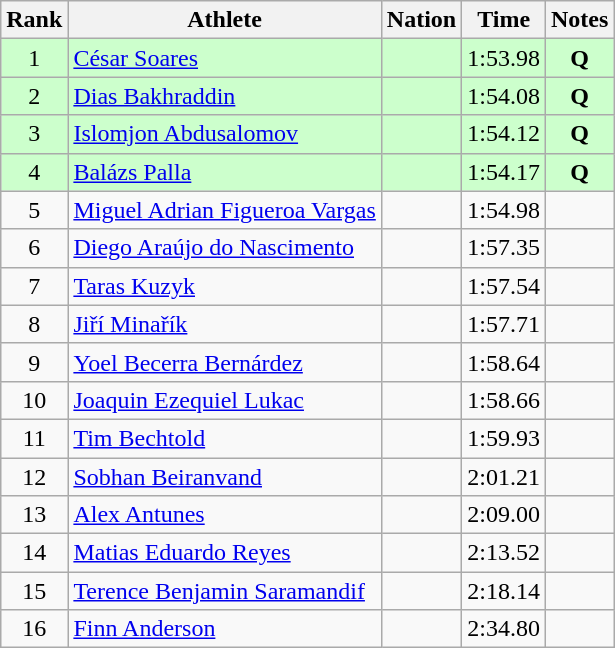<table class="wikitable sortable" style="text-align:center;">
<tr>
<th>Rank</th>
<th>Athlete</th>
<th>Nation</th>
<th>Time</th>
<th>Notes</th>
</tr>
<tr bgcolor=ccffcc>
<td>1</td>
<td align=left><a href='#'>César Soares</a></td>
<td align=left></td>
<td>1:53.98</td>
<td><strong>Q</strong></td>
</tr>
<tr bgcolor=ccffcc>
<td>2</td>
<td align=left><a href='#'>Dias Bakhraddin</a></td>
<td align=left></td>
<td>1:54.08</td>
<td><strong>Q</strong></td>
</tr>
<tr bgcolor=ccffcc>
<td>3</td>
<td align=left><a href='#'>Islomjon Abdusalomov</a></td>
<td align=left></td>
<td>1:54.12</td>
<td><strong>Q</strong></td>
</tr>
<tr bgcolor=ccffcc>
<td>4</td>
<td align=left><a href='#'>Balázs Palla</a></td>
<td align=left></td>
<td>1:54.17</td>
<td><strong>Q</strong></td>
</tr>
<tr>
<td>5</td>
<td align=left><a href='#'>Miguel Adrian Figueroa Vargas</a></td>
<td align=left></td>
<td>1:54.98</td>
<td></td>
</tr>
<tr>
<td>6</td>
<td align=left><a href='#'>Diego Araújo do Nascimento</a></td>
<td align=left></td>
<td>1:57.35</td>
<td></td>
</tr>
<tr>
<td>7</td>
<td align=left><a href='#'>Taras Kuzyk</a></td>
<td align=left></td>
<td>1:57.54</td>
<td></td>
</tr>
<tr>
<td>8</td>
<td align=left><a href='#'>Jiří Minařík</a></td>
<td align=left></td>
<td>1:57.71</td>
<td></td>
</tr>
<tr>
<td>9</td>
<td align=left><a href='#'>Yoel Becerra Bernárdez</a></td>
<td align=left></td>
<td>1:58.64</td>
<td></td>
</tr>
<tr>
<td>10</td>
<td align=left><a href='#'>Joaquin Ezequiel Lukac</a></td>
<td align=left></td>
<td>1:58.66</td>
<td></td>
</tr>
<tr>
<td>11</td>
<td align=left><a href='#'>Tim Bechtold</a></td>
<td align=left></td>
<td>1:59.93</td>
<td></td>
</tr>
<tr>
<td>12</td>
<td align=left><a href='#'>Sobhan Beiranvand</a></td>
<td align=left></td>
<td>2:01.21</td>
<td></td>
</tr>
<tr>
<td>13</td>
<td align=left><a href='#'>Alex Antunes</a></td>
<td align=left></td>
<td>2:09.00</td>
<td></td>
</tr>
<tr>
<td>14</td>
<td align=left><a href='#'>Matias Eduardo Reyes</a></td>
<td align=left></td>
<td>2:13.52</td>
<td></td>
</tr>
<tr>
<td>15</td>
<td align=left><a href='#'>Terence Benjamin Saramandif</a></td>
<td align=left></td>
<td>2:18.14</td>
<td></td>
</tr>
<tr>
<td>16</td>
<td align=left><a href='#'>Finn Anderson</a></td>
<td align=left></td>
<td>2:34.80</td>
<td></td>
</tr>
</table>
